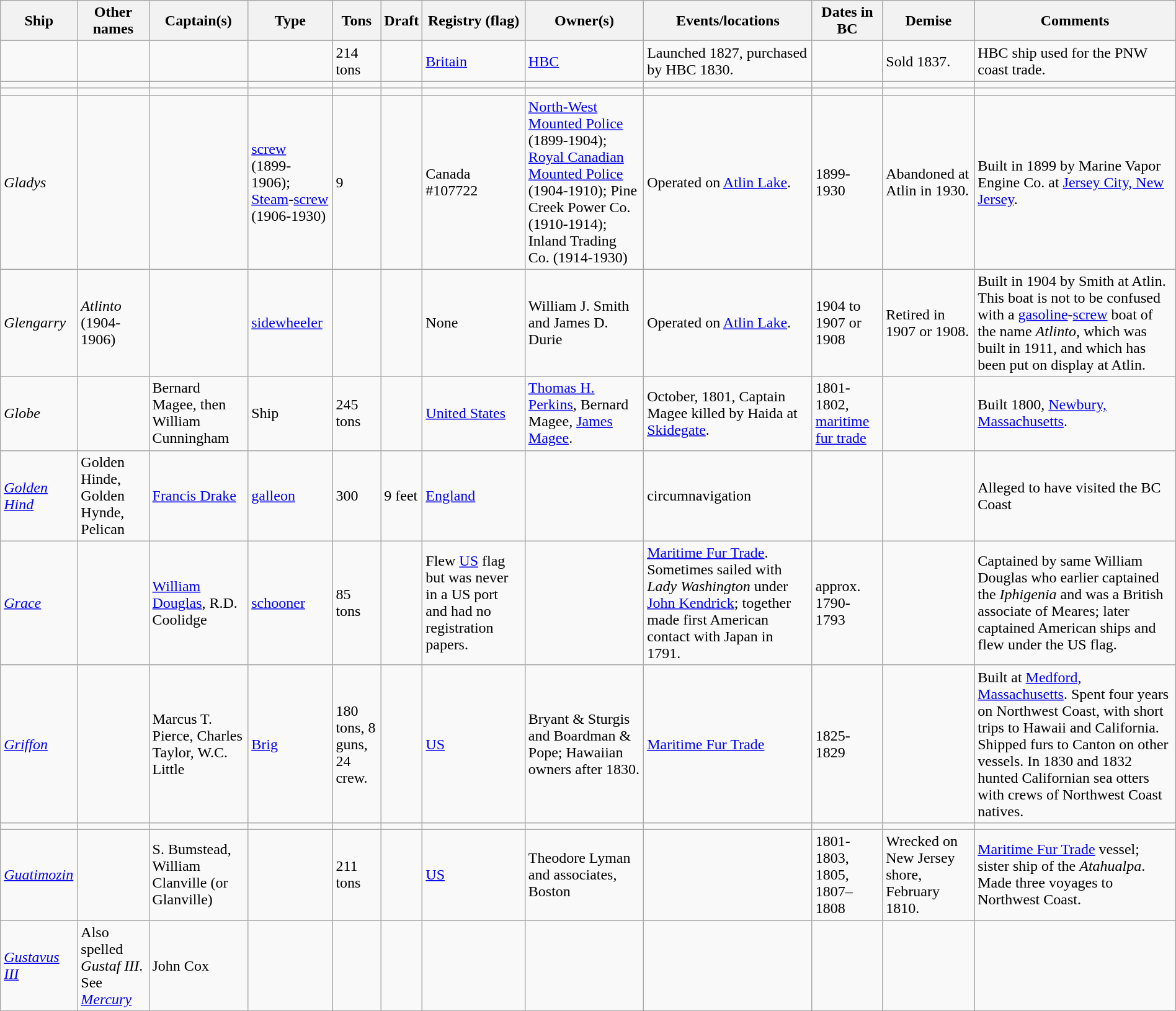<table class="wikitable sortable" style="width:100%">
<tr>
<th>Ship</th>
<th>Other names</th>
<th>Captain(s)</th>
<th>Type</th>
<th>Tons </th>
<th>Draft </th>
<th>Registry (flag)</th>
<th>Owner(s) </th>
<th>Events/locations</th>
<th>Dates in BC</th>
<th>Demise </th>
<th>Comments</th>
</tr>
<tr>
<td></td>
<td></td>
<td></td>
<td></td>
<td>214 tons</td>
<td></td>
<td><a href='#'>Britain</a></td>
<td><a href='#'>HBC</a></td>
<td>Launched 1827, purchased by HBC 1830.</td>
<td></td>
<td>Sold 1837.</td>
<td>HBC ship used for the PNW coast trade.</td>
</tr>
<tr>
<td></td>
<td></td>
<td></td>
<td></td>
<td></td>
<td></td>
<td></td>
<td></td>
<td></td>
<td></td>
<td></td>
<td></td>
</tr>
<tr>
<td></td>
<td></td>
<td></td>
<td></td>
<td></td>
<td></td>
<td></td>
<td></td>
<td></td>
<td></td>
<td></td>
<td></td>
</tr>
<tr>
<td><em>Gladys</em></td>
<td></td>
<td></td>
<td> <a href='#'>screw</a> (1899-1906);<br><a href='#'>Steam</a>-<a href='#'>screw</a> (1906-1930)</td>
<td>9</td>
<td></td>
<td>Canada #107722</td>
<td><a href='#'>North-West Mounted Police</a> (1899-1904);<br><a href='#'>Royal Canadian Mounted Police</a> (1904-1910); Pine Creek Power Co. (1910-1914); Inland Trading Co. (1914-1930)</td>
<td>Operated on <a href='#'>Atlin Lake</a>.</td>
<td>1899-1930</td>
<td>Abandoned at Atlin in 1930.</td>
<td>Built in 1899 by Marine Vapor Engine Co. at <a href='#'>Jersey City, New Jersey</a>.</td>
</tr>
<tr>
<td><em>Glengarry</em></td>
<td><em>Atlinto</em> (1904-1906)</td>
<td></td>
<td><a href='#'>sidewheeler</a></td>
<td></td>
<td></td>
<td>None</td>
<td>William J. Smith and James D. Durie</td>
<td>Operated on <a href='#'>Atlin Lake</a>.</td>
<td>1904 to 1907 or 1908</td>
<td>Retired in 1907 or 1908.</td>
<td>Built in 1904 by Smith at Atlin.<br>This boat is not to be confused with a <a href='#'>gasoline</a>-<a href='#'>screw</a> boat of the name <em>Atlinto</em>, which was built in 1911, and which has been put on display at Atlin.</td>
</tr>
<tr>
<td><em>Globe</em></td>
<td></td>
<td>Bernard Magee, then William Cunningham</td>
<td>Ship</td>
<td>245 tons</td>
<td></td>
<td><a href='#'>United States</a></td>
<td><a href='#'>Thomas H. Perkins</a>, Bernard Magee, <a href='#'>James Magee</a>.</td>
<td>October, 1801, Captain Magee killed by Haida at <a href='#'>Skidegate</a>.</td>
<td>1801-1802, <a href='#'>maritime fur trade</a></td>
<td></td>
<td>Built 1800, <a href='#'>Newbury, Massachusetts</a>.</td>
</tr>
<tr>
<td><em><a href='#'>Golden Hind</a></em></td>
<td>Golden Hinde, Golden Hynde, Pelican</td>
<td><a href='#'>Francis Drake</a></td>
<td><a href='#'>galleon</a></td>
<td>300</td>
<td>9 feet</td>
<td><a href='#'>England</a></td>
<td></td>
<td>circumnavigation</td>
<td></td>
<td></td>
<td>Alleged to have visited the BC Coast</td>
</tr>
<tr>
<td><em><a href='#'>Grace</a></em></td>
<td></td>
<td><a href='#'>William Douglas</a>, R.D. Coolidge</td>
<td><a href='#'>schooner</a></td>
<td>85 tons</td>
<td></td>
<td>Flew <a href='#'>US</a> flag but was never in a US port and had no registration papers.</td>
<td></td>
<td><a href='#'>Maritime Fur Trade</a>. Sometimes sailed with <em>Lady Washington</em> under <a href='#'>John Kendrick</a>; together made first American contact with Japan in 1791.</td>
<td>approx. 1790-1793</td>
<td></td>
<td>Captained by same William Douglas who earlier captained the <em>Iphigenia</em> and was a British associate of Meares; later captained American ships and flew under the US flag.</td>
</tr>
<tr>
<td><em><a href='#'>Griffon</a></em></td>
<td></td>
<td>Marcus T. Pierce, Charles Taylor, W.C. Little</td>
<td><a href='#'>Brig</a></td>
<td>180 tons, 8 guns, 24 crew.</td>
<td></td>
<td><a href='#'>US</a></td>
<td>Bryant & Sturgis and Boardman & Pope; Hawaiian owners after 1830.</td>
<td><a href='#'>Maritime Fur Trade</a></td>
<td>1825-1829</td>
<td></td>
<td>Built at <a href='#'>Medford, Massachusetts</a>. Spent four years on Northwest Coast, with short trips to Hawaii and California. Shipped furs to Canton on other vessels. In 1830 and 1832 hunted Californian sea otters with crews of Northwest Coast natives.</td>
</tr>
<tr>
<td></td>
<td></td>
<td></td>
<td></td>
<td></td>
<td></td>
<td></td>
<td></td>
<td></td>
<td></td>
<td></td>
<td></td>
</tr>
<tr>
<td><em><a href='#'>Guatimozin</a></em></td>
<td></td>
<td>S. Bumstead, William Clanville (or Glanville)</td>
<td></td>
<td>211 tons</td>
<td></td>
<td><a href='#'>US</a></td>
<td>Theodore Lyman and associates, Boston</td>
<td></td>
<td>1801-1803, 1805, 1807–1808</td>
<td>Wrecked on New Jersey shore, February 1810.</td>
<td><a href='#'>Maritime Fur Trade</a> vessel; sister ship of the <em>Atahualpa</em>. Made three voyages to Northwest Coast.</td>
</tr>
<tr>
<td><em><a href='#'>Gustavus III</a></em></td>
<td>Also spelled <em>Gustaf III</em>. See <em><a href='#'>Mercury</a></em></td>
<td>John Cox</td>
<td></td>
<td></td>
<td></td>
<td></td>
<td></td>
<td></td>
<td></td>
<td></td>
<td></td>
</tr>
</table>
